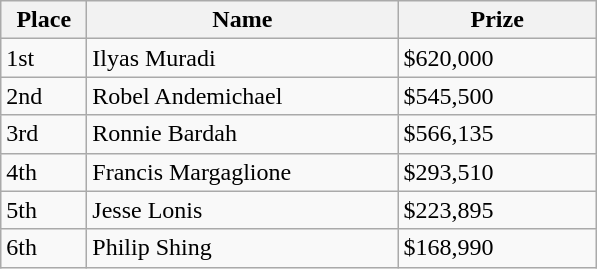<table class="wikitable">
<tr>
<th style="width:50px;">Place</th>
<th style="width:200px;">Name</th>
<th style="width:125px;">Prize</th>
</tr>
<tr>
<td>1st</td>
<td> Ilyas Muradi</td>
<td>$620,000</td>
</tr>
<tr>
<td>2nd</td>
<td> Robel Andemichael</td>
<td>$545,500</td>
</tr>
<tr>
<td>3rd</td>
<td> Ronnie Bardah</td>
<td>$566,135</td>
</tr>
<tr>
<td>4th</td>
<td> Francis Margaglione</td>
<td>$293,510</td>
</tr>
<tr>
<td>5th</td>
<td> Jesse Lonis</td>
<td>$223,895</td>
</tr>
<tr>
<td>6th</td>
<td> Philip Shing</td>
<td>$168,990</td>
</tr>
</table>
